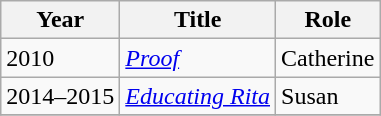<table class="wikitable sortable">
<tr>
<th>Year</th>
<th>Title</th>
<th>Role</th>
</tr>
<tr>
<td>2010</td>
<td><em><a href='#'>Proof</a></em></td>
<td>Catherine</td>
</tr>
<tr>
<td>2014–2015</td>
<td><em><a href='#'>Educating Rita</a></em></td>
<td>Susan</td>
</tr>
<tr>
</tr>
</table>
